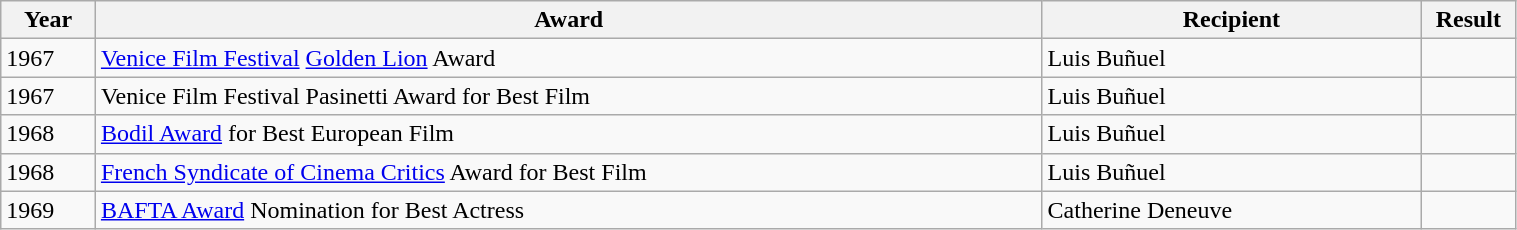<table class="wikitable sortable" width="80%">
<tr>
<th width="5%">Year</th>
<th width="50%">Award</th>
<th width="20%">Recipient</th>
<th width="5%">Result</th>
</tr>
<tr>
<td>1967</td>
<td><a href='#'>Venice Film Festival</a> <a href='#'>Golden Lion</a> Award</td>
<td>Luis Buñuel</td>
<td></td>
</tr>
<tr>
<td>1967</td>
<td>Venice Film Festival Pasinetti Award for Best Film</td>
<td>Luis Buñuel</td>
<td></td>
</tr>
<tr>
<td>1968</td>
<td><a href='#'>Bodil Award</a> for Best European Film</td>
<td>Luis Buñuel</td>
<td></td>
</tr>
<tr>
<td>1968</td>
<td><a href='#'>French Syndicate of Cinema Critics</a> Award for Best Film</td>
<td>Luis Buñuel</td>
<td></td>
</tr>
<tr>
<td>1969</td>
<td><a href='#'>BAFTA Award</a> Nomination for Best Actress</td>
<td>Catherine Deneuve</td>
<td></td>
</tr>
</table>
